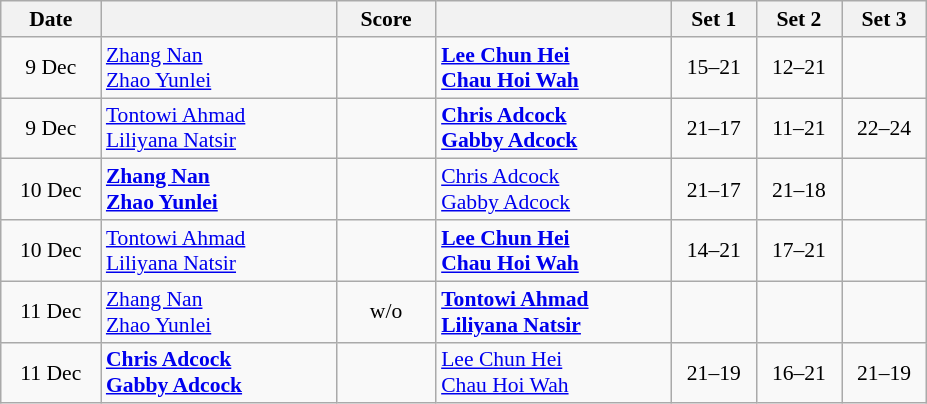<table class="wikitable" style="text-align: center; font-size:90% ">
<tr>
<th width="60">Date</th>
<th align="right" width="150"></th>
<th width="60">Score</th>
<th align="left" width="150"></th>
<th width="50">Set 1</th>
<th width="50">Set 2</th>
<th width="50">Set 3</th>
</tr>
<tr>
<td>9 Dec</td>
<td align=left> <a href='#'>Zhang Nan</a><br> <a href='#'>Zhao Yunlei</a></td>
<td align=center></td>
<td align=left><strong> <a href='#'>Lee Chun Hei</a><br> <a href='#'>Chau Hoi Wah</a></strong></td>
<td>15–21</td>
<td>12–21</td>
<td></td>
</tr>
<tr>
<td>9 Dec</td>
<td align=left> <a href='#'>Tontowi Ahmad</a><br> <a href='#'>Liliyana Natsir</a></td>
<td align=center></td>
<td align=left><strong> <a href='#'>Chris Adcock</a><br> <a href='#'>Gabby Adcock</a></strong></td>
<td>21–17</td>
<td>11–21</td>
<td>22–24</td>
</tr>
<tr>
<td>10 Dec</td>
<td align=left><strong> <a href='#'>Zhang Nan</a><br> <a href='#'>Zhao Yunlei</a></strong></td>
<td align=center></td>
<td align=left> <a href='#'>Chris Adcock</a><br> <a href='#'>Gabby Adcock</a></td>
<td>21–17</td>
<td>21–18</td>
<td></td>
</tr>
<tr>
<td>10 Dec</td>
<td align=left> <a href='#'>Tontowi Ahmad</a><br> <a href='#'>Liliyana Natsir</a></td>
<td align=center></td>
<td align=left><strong> <a href='#'>Lee Chun Hei</a><br> <a href='#'>Chau Hoi Wah</a></strong></td>
<td>14–21</td>
<td>17–21</td>
<td></td>
</tr>
<tr>
<td>11 Dec</td>
<td align=left> <a href='#'>Zhang Nan</a><br> <a href='#'>Zhao Yunlei</a></td>
<td align=center>w/o</td>
<td align=left><strong> <a href='#'>Tontowi Ahmad</a><br> <a href='#'>Liliyana Natsir</a></strong></td>
<td></td>
<td></td>
<td></td>
</tr>
<tr>
<td>11 Dec</td>
<td align=left><strong> <a href='#'>Chris Adcock</a><br> <a href='#'>Gabby Adcock</a></strong></td>
<td align=center></td>
<td align=left> <a href='#'>Lee Chun Hei</a><br> <a href='#'>Chau Hoi Wah</a></td>
<td>21–19</td>
<td>16–21</td>
<td>21–19</td>
</tr>
</table>
